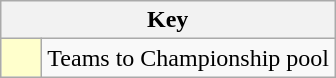<table class="wikitable" style="text-align: center;">
<tr>
<th colspan=2>Key</th>
</tr>
<tr>
<td style="background:#ffffcc; width:20px;"></td>
<td align=left>Teams to Championship pool</td>
</tr>
</table>
